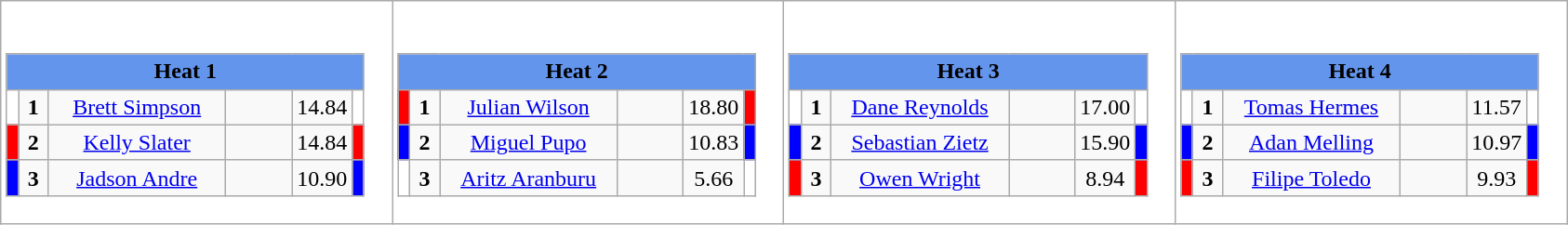<table class="wikitable" style="background:#fff;">
<tr>
<td><div><br><table class="wikitable">
<tr>
<td colspan="6"  style="text-align:center; background:#6495ed;"><strong>Heat 1</strong></td>
</tr>
<tr>
<td style="width:01px; background: #fff;"></td>
<td style="width:14px; text-align:center;"><strong>1</strong></td>
<td style="width:120px; text-align:center;"><a href='#'>Brett Simpson</a></td>
<td style="width:40px; text-align:center;"></td>
<td style="width:20px; text-align:center;">14.84</td>
<td style="width:01px; background: #fff;"></td>
</tr>
<tr>
<td style="width:01px; background: #f00;"></td>
<td style="width:14px; text-align:center;"><strong>2</strong></td>
<td style="width:120px; text-align:center;"><a href='#'>Kelly Slater</a></td>
<td style="width:40px; text-align:center;"></td>
<td style="width:20px; text-align:center;">14.84</td>
<td style="width:01px; background: #f00;"></td>
</tr>
<tr>
<td style="width:01px; background: #00f;"></td>
<td style="width:14px; text-align:center;"><strong>3</strong></td>
<td style="width:120px; text-align:center;"><a href='#'>Jadson Andre</a></td>
<td style="width:40px; text-align:center;"></td>
<td style="width:20px; text-align:center;">10.90</td>
<td style="width:01px; background: #00f;"></td>
</tr>
</table>
</div></td>
<td><div><br><table class="wikitable">
<tr>
<td colspan="6"  style="text-align:center; background:#6495ed;"><strong>Heat 2</strong></td>
</tr>
<tr>
<td style="width:01px; background: #f00;"></td>
<td style="width:14px; text-align:center;"><strong>1</strong></td>
<td style="width:120px; text-align:center;"><a href='#'>Julian Wilson</a></td>
<td style="width:40px; text-align:center;"></td>
<td style="width:20px; text-align:center;">18.80</td>
<td style="width:01px; background: #f00;"></td>
</tr>
<tr>
<td style="width:01px; background: #00f;"></td>
<td style="width:14px; text-align:center;"><strong>2</strong></td>
<td style="width:120px; text-align:center;"><a href='#'>Miguel Pupo</a></td>
<td style="width:40px; text-align:center;"></td>
<td style="width:20px; text-align:center;">10.83</td>
<td style="width:01px; background: #00f;"></td>
</tr>
<tr>
<td style="width:01px; background: #fff;"></td>
<td style="width:14px; text-align:center;"><strong>3</strong></td>
<td style="width:120px; text-align:center;"><a href='#'>Aritz Aranburu</a></td>
<td style="width:40px; text-align:center;"></td>
<td style="width:20px; text-align:center;">5.66</td>
<td style="width:01px; background: #fff;"></td>
</tr>
</table>
</div></td>
<td><div><br><table class="wikitable">
<tr>
<td colspan="6"  style="text-align:center; background:#6495ed;"><strong>Heat 3</strong></td>
</tr>
<tr>
<td style="width:01px; background: #fff;"></td>
<td style="width:14px; text-align:center;"><strong>1</strong></td>
<td style="width:120px; text-align:center;"><a href='#'>Dane Reynolds</a></td>
<td style="width:40px; text-align:center;"></td>
<td style="width:20px; text-align:center;">17.00</td>
<td style="width:01px; background: #fff;"></td>
</tr>
<tr>
<td style="width:01px; background: #00f;"></td>
<td style="width:14px; text-align:center;"><strong>2</strong></td>
<td style="width:120px; text-align:center;"><a href='#'>Sebastian Zietz</a></td>
<td style="width:40px; text-align:center;"></td>
<td style="width:20px; text-align:center;">15.90</td>
<td style="width:01px; background: #00f;"></td>
</tr>
<tr>
<td style="width:01px; background: #f00;"></td>
<td style="width:14px; text-align:center;"><strong>3</strong></td>
<td style="width:120px; text-align:center;"><a href='#'>Owen Wright</a></td>
<td style="width:40px; text-align:center;"></td>
<td style="width:20px; text-align:center;">8.94</td>
<td style="width:01px; background: #f00;"></td>
</tr>
</table>
</div></td>
<td><div><br><table class="wikitable">
<tr>
<td colspan="6"  style="text-align:center; background:#6495ed;"><strong>Heat 4</strong></td>
</tr>
<tr>
<td style="width:01px; background: #fff;"></td>
<td style="width:14px; text-align:center;"><strong>1</strong></td>
<td style="width:120px; text-align:center;"><a href='#'>Tomas Hermes</a></td>
<td style="width:40px; text-align:center;"></td>
<td style="width:20px; text-align:center;">11.57</td>
<td style="width:01px; background: #fff;"></td>
</tr>
<tr>
<td style="width:01px; background: #00f;"></td>
<td style="width:14px; text-align:center;"><strong>2</strong></td>
<td style="width:120px; text-align:center;"><a href='#'>Adan Melling</a></td>
<td style="width:40px; text-align:center;"></td>
<td style="width:20px; text-align:center;">10.97</td>
<td style="width:01px; background: #00f;"></td>
</tr>
<tr>
<td style="width:01px; background: #f00;"></td>
<td style="width:14px; text-align:center;"><strong>3</strong></td>
<td style="width:120px; text-align:center;"><a href='#'>Filipe Toledo</a></td>
<td style="width:40px; text-align:center;"></td>
<td style="width:20px; text-align:center;">9.93</td>
<td style="width:01px; background: #f00;"></td>
</tr>
</table>
</div></td>
</tr>
</table>
